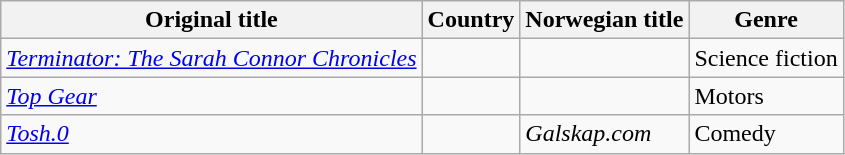<table class="wikitable">
<tr>
<th>Original title</th>
<th>Country</th>
<th>Norwegian title</th>
<th>Genre</th>
</tr>
<tr>
<td><em><a href='#'>Terminator: The Sarah Connor Chronicles</a></em></td>
<td></td>
<td></td>
<td>Science fiction</td>
</tr>
<tr>
<td><em><a href='#'>Top Gear</a></em></td>
<td></td>
<td></td>
<td>Motors</td>
</tr>
<tr>
<td><em><a href='#'>Tosh.0</a></em></td>
<td></td>
<td><em>Galskap.com</em></td>
<td>Comedy</td>
</tr>
</table>
